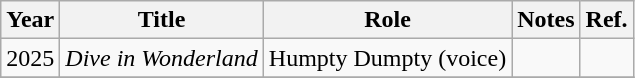<table class="wikitable">
<tr>
<th>Year</th>
<th>Title</th>
<th>Role</th>
<th>Notes</th>
<th>Ref.</th>
</tr>
<tr>
<td>2025</td>
<td><em>Dive in Wonderland</em></td>
<td>Humpty Dumpty (voice)</td>
<td></td>
<td></td>
</tr>
<tr>
</tr>
</table>
